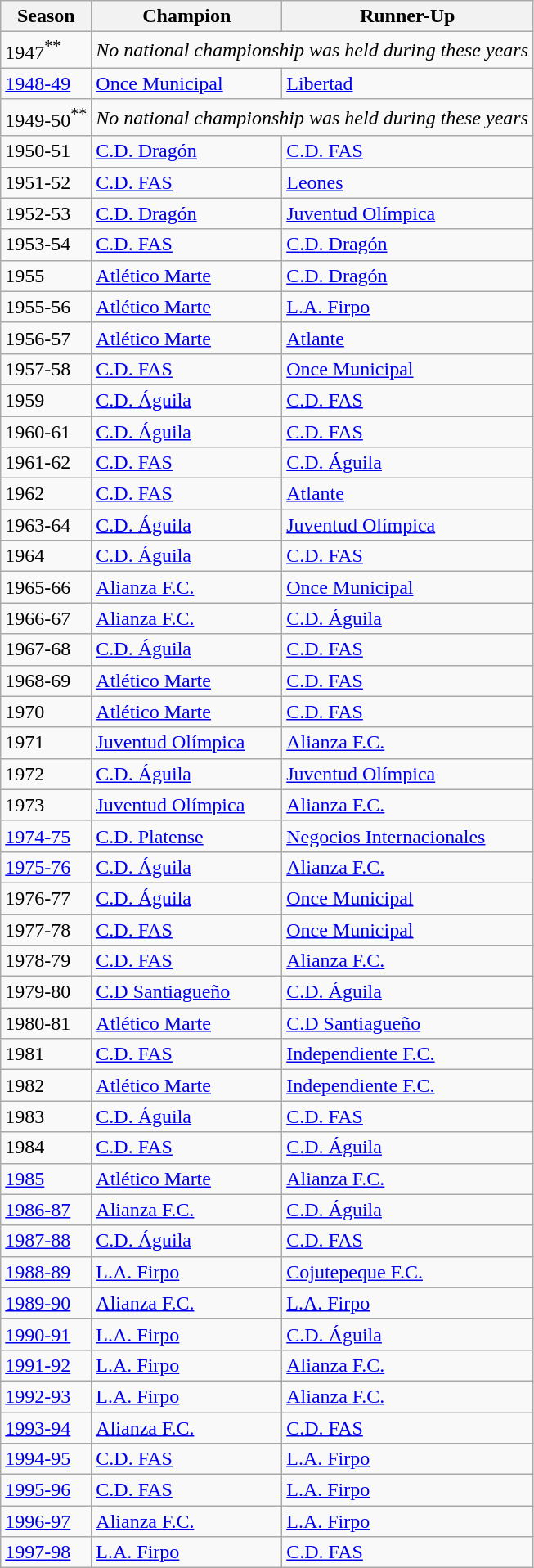<table class="wikitable">
<tr>
<th>Season</th>
<th>Champion</th>
<th>Runner-Up</th>
</tr>
<tr>
<td>1947<sup>**</sup></td>
<td colspan=2><em>No national championship was held during these years</em></td>
</tr>
<tr>
<td><a href='#'>1948-49</a></td>
<td><a href='#'>Once Municipal</a></td>
<td><a href='#'>Libertad</a></td>
</tr>
<tr>
<td>1949-50<sup>**</sup></td>
<td colspan=2><em>No national championship was held during these years</em></td>
</tr>
<tr>
<td>1950-51</td>
<td><a href='#'>C.D. Dragón</a></td>
<td><a href='#'>C.D. FAS</a></td>
</tr>
<tr>
<td>1951-52</td>
<td><a href='#'>C.D. FAS</a></td>
<td><a href='#'>Leones</a></td>
</tr>
<tr>
<td>1952-53</td>
<td><a href='#'>C.D. Dragón</a></td>
<td><a href='#'>Juventud Olímpica</a></td>
</tr>
<tr>
<td>1953-54</td>
<td><a href='#'>C.D. FAS</a></td>
<td><a href='#'>C.D. Dragón</a></td>
</tr>
<tr>
<td>1955</td>
<td><a href='#'>Atlético Marte</a></td>
<td><a href='#'>C.D. Dragón</a></td>
</tr>
<tr>
<td>1955-56</td>
<td><a href='#'>Atlético Marte</a></td>
<td><a href='#'>L.A. Firpo</a></td>
</tr>
<tr>
<td>1956-57</td>
<td><a href='#'>Atlético Marte</a></td>
<td><a href='#'>Atlante</a></td>
</tr>
<tr>
<td>1957-58</td>
<td><a href='#'>C.D. FAS</a></td>
<td><a href='#'>Once Municipal</a></td>
</tr>
<tr>
<td>1959</td>
<td><a href='#'>C.D. Águila</a></td>
<td><a href='#'>C.D. FAS</a></td>
</tr>
<tr>
<td>1960-61</td>
<td><a href='#'>C.D. Águila</a></td>
<td><a href='#'>C.D. FAS</a></td>
</tr>
<tr>
<td>1961-62</td>
<td><a href='#'>C.D. FAS</a></td>
<td><a href='#'>C.D. Águila</a></td>
</tr>
<tr>
<td>1962</td>
<td><a href='#'>C.D. FAS</a></td>
<td><a href='#'>Atlante</a></td>
</tr>
<tr>
<td>1963-64</td>
<td><a href='#'>C.D. Águila</a></td>
<td><a href='#'>Juventud Olímpica</a></td>
</tr>
<tr>
<td>1964</td>
<td><a href='#'>C.D. Águila</a></td>
<td><a href='#'>C.D. FAS</a></td>
</tr>
<tr>
<td>1965-66</td>
<td><a href='#'>Alianza F.C.</a></td>
<td><a href='#'>Once Municipal</a></td>
</tr>
<tr>
<td>1966-67</td>
<td><a href='#'>Alianza F.C.</a></td>
<td><a href='#'>C.D. Águila</a></td>
</tr>
<tr>
<td>1967-68</td>
<td><a href='#'>C.D. Águila</a></td>
<td><a href='#'>C.D. FAS</a></td>
</tr>
<tr>
<td>1968-69</td>
<td><a href='#'>Atlético Marte</a></td>
<td><a href='#'>C.D. FAS</a></td>
</tr>
<tr>
<td>1970</td>
<td><a href='#'>Atlético Marte</a></td>
<td><a href='#'>C.D. FAS</a></td>
</tr>
<tr>
<td>1971</td>
<td><a href='#'>Juventud Olímpica</a></td>
<td><a href='#'>Alianza F.C.</a></td>
</tr>
<tr>
<td>1972</td>
<td><a href='#'>C.D. Águila</a></td>
<td><a href='#'>Juventud Olímpica</a></td>
</tr>
<tr>
<td>1973</td>
<td><a href='#'>Juventud Olímpica</a></td>
<td><a href='#'>Alianza F.C.</a></td>
</tr>
<tr>
<td><a href='#'>1974-75</a></td>
<td><a href='#'>C.D. Platense</a></td>
<td><a href='#'>Negocios Internacionales</a></td>
</tr>
<tr>
<td><a href='#'>1975-76</a></td>
<td><a href='#'>C.D. Águila</a></td>
<td><a href='#'>Alianza F.C.</a></td>
</tr>
<tr>
<td>1976-77</td>
<td><a href='#'>C.D. Águila</a></td>
<td><a href='#'>Once Municipal</a></td>
</tr>
<tr>
<td>1977-78</td>
<td><a href='#'>C.D. FAS</a></td>
<td><a href='#'>Once Municipal</a></td>
</tr>
<tr>
<td>1978-79</td>
<td><a href='#'>C.D. FAS</a></td>
<td><a href='#'>Alianza F.C.</a></td>
</tr>
<tr>
<td>1979-80</td>
<td><a href='#'>C.D Santiagueño</a></td>
<td><a href='#'>C.D. Águila</a></td>
</tr>
<tr>
<td>1980-81</td>
<td><a href='#'>Atlético Marte</a></td>
<td><a href='#'>C.D Santiagueño</a></td>
</tr>
<tr>
<td>1981</td>
<td><a href='#'>C.D. FAS</a></td>
<td><a href='#'>Independiente F.C.</a></td>
</tr>
<tr>
<td>1982</td>
<td><a href='#'>Atlético Marte</a></td>
<td><a href='#'>Independiente F.C.</a></td>
</tr>
<tr>
<td>1983</td>
<td><a href='#'>C.D. Águila</a></td>
<td><a href='#'>C.D. FAS</a></td>
</tr>
<tr>
<td>1984</td>
<td><a href='#'>C.D. FAS</a></td>
<td><a href='#'>C.D. Águila</a></td>
</tr>
<tr>
<td><a href='#'>1985</a></td>
<td><a href='#'>Atlético Marte</a></td>
<td><a href='#'>Alianza F.C.</a></td>
</tr>
<tr>
<td><a href='#'>1986-87</a></td>
<td><a href='#'>Alianza F.C.</a></td>
<td><a href='#'>C.D. Águila</a></td>
</tr>
<tr>
<td><a href='#'>1987-88</a></td>
<td><a href='#'>C.D. Águila</a></td>
<td><a href='#'>C.D. FAS</a></td>
</tr>
<tr>
<td><a href='#'>1988-89</a></td>
<td><a href='#'>L.A. Firpo</a></td>
<td><a href='#'>Cojutepeque F.C.</a></td>
</tr>
<tr>
<td><a href='#'>1989-90</a></td>
<td><a href='#'>Alianza F.C.</a></td>
<td><a href='#'>L.A. Firpo</a></td>
</tr>
<tr>
<td><a href='#'>1990-91</a></td>
<td><a href='#'>L.A. Firpo</a></td>
<td><a href='#'>C.D. Águila</a></td>
</tr>
<tr>
<td><a href='#'>1991-92</a></td>
<td><a href='#'>L.A. Firpo</a></td>
<td><a href='#'>Alianza F.C.</a></td>
</tr>
<tr>
<td><a href='#'>1992-93</a></td>
<td><a href='#'>L.A. Firpo</a></td>
<td><a href='#'>Alianza F.C.</a></td>
</tr>
<tr>
<td><a href='#'>1993-94</a></td>
<td><a href='#'>Alianza F.C.</a></td>
<td><a href='#'>C.D. FAS</a></td>
</tr>
<tr>
<td><a href='#'>1994-95</a></td>
<td><a href='#'>C.D. FAS</a></td>
<td><a href='#'>L.A. Firpo</a></td>
</tr>
<tr>
<td><a href='#'>1995-96</a></td>
<td><a href='#'>C.D. FAS</a></td>
<td><a href='#'>L.A. Firpo</a></td>
</tr>
<tr>
<td><a href='#'>1996-97</a></td>
<td><a href='#'>Alianza F.C.</a></td>
<td><a href='#'>L.A. Firpo</a></td>
</tr>
<tr>
<td><a href='#'>1997-98</a></td>
<td><a href='#'>L.A. Firpo</a></td>
<td><a href='#'>C.D. FAS</a></td>
</tr>
</table>
